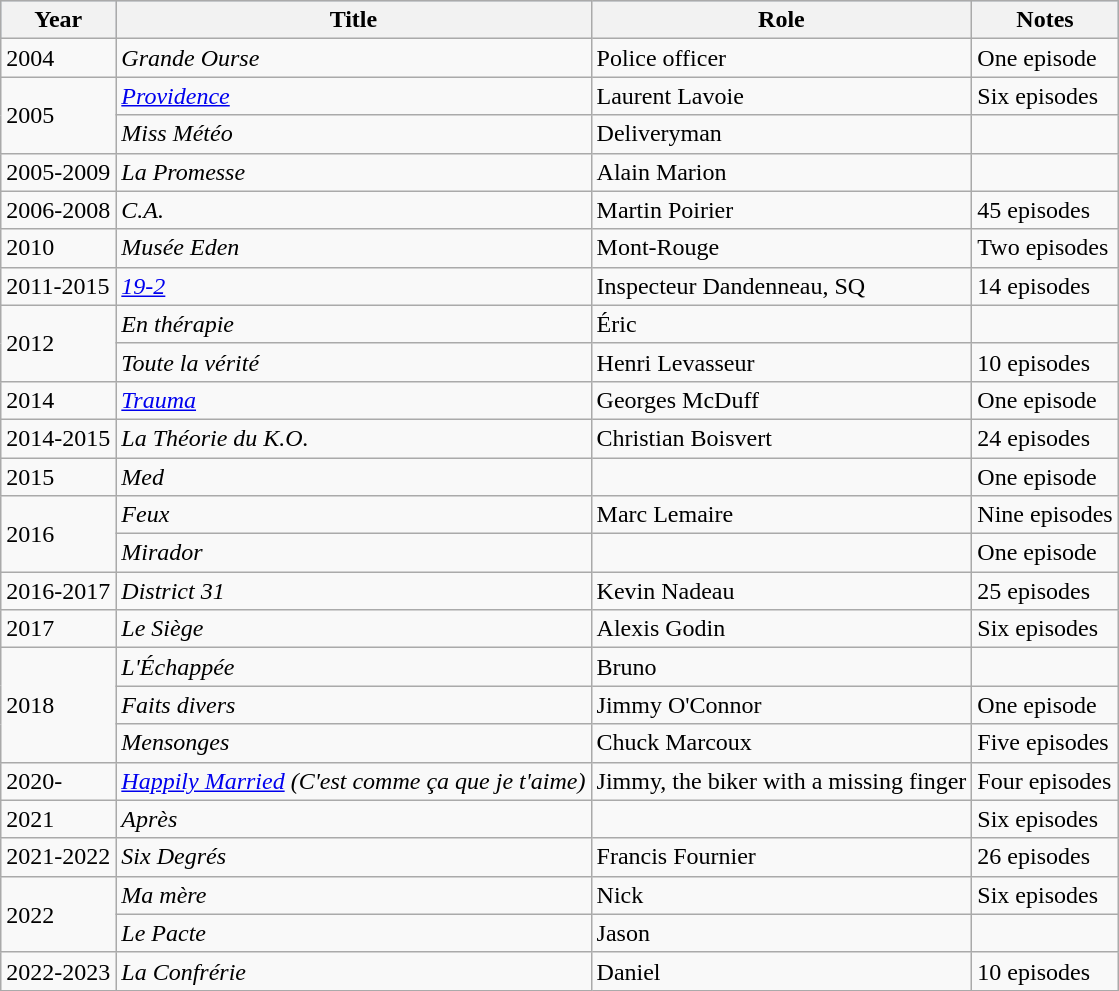<table class="wikitable sortable">
<tr style="background:#b0c4de; text-align:center;">
<th>Year</th>
<th>Title</th>
<th>Role</th>
<th>Notes</th>
</tr>
<tr>
<td>2004</td>
<td><em>Grande Ourse</em></td>
<td>Police officer</td>
<td>One episode</td>
</tr>
<tr>
<td rowspan=2>2005</td>
<td><em><a href='#'>Providence</a></em></td>
<td>Laurent Lavoie</td>
<td>Six episodes</td>
</tr>
<tr>
<td><em>Miss Météo</em></td>
<td>Deliveryman</td>
<td></td>
</tr>
<tr>
<td>2005-2009</td>
<td><em>La Promesse</em></td>
<td>Alain Marion</td>
<td></td>
</tr>
<tr>
<td>2006-2008</td>
<td><em>C.A.</em></td>
<td>Martin Poirier</td>
<td>45 episodes</td>
</tr>
<tr>
<td>2010</td>
<td><em>Musée Eden</em></td>
<td>Mont-Rouge</td>
<td>Two episodes</td>
</tr>
<tr>
<td>2011-2015</td>
<td><em><a href='#'>19-2</a></em></td>
<td>Inspecteur Dandenneau, SQ</td>
<td>14 episodes</td>
</tr>
<tr>
<td rowspan=2>2012</td>
<td><em>En thérapie</em></td>
<td>Éric</td>
<td></td>
</tr>
<tr>
<td><em>Toute la vérité</em></td>
<td>Henri Levasseur</td>
<td>10 episodes</td>
</tr>
<tr>
<td>2014</td>
<td><em><a href='#'>Trauma</a></em></td>
<td>Georges McDuff</td>
<td>One episode</td>
</tr>
<tr>
<td>2014-2015</td>
<td><em>La Théorie du K.O.</em></td>
<td>Christian Boisvert</td>
<td>24 episodes</td>
</tr>
<tr>
<td>2015</td>
<td><em>Med</em></td>
<td></td>
<td>One episode</td>
</tr>
<tr>
<td rowspan=2>2016</td>
<td><em>Feux</em></td>
<td>Marc Lemaire</td>
<td>Nine episodes</td>
</tr>
<tr>
<td><em>Mirador</em></td>
<td></td>
<td>One episode</td>
</tr>
<tr>
<td>2016-2017</td>
<td><em>District 31</em></td>
<td>Kevin Nadeau</td>
<td>25 episodes</td>
</tr>
<tr>
<td>2017</td>
<td><em>Le Siège</em></td>
<td>Alexis Godin</td>
<td>Six episodes</td>
</tr>
<tr>
<td rowspan=3>2018</td>
<td><em>L'Échappée</em></td>
<td>Bruno</td>
<td></td>
</tr>
<tr>
<td><em>Faits divers</em></td>
<td>Jimmy O'Connor</td>
<td>One episode</td>
</tr>
<tr>
<td><em>Mensonges</em></td>
<td>Chuck Marcoux</td>
<td>Five episodes</td>
</tr>
<tr>
<td>2020-</td>
<td><em><a href='#'>Happily Married</a> (C'est comme ça que je t'aime)</em></td>
<td>Jimmy, the biker with a missing finger</td>
<td>Four episodes</td>
</tr>
<tr>
<td>2021</td>
<td><em>Après</em></td>
<td></td>
<td>Six episodes</td>
</tr>
<tr>
<td>2021-2022</td>
<td><em>Six Degrés</em></td>
<td>Francis Fournier</td>
<td>26 episodes</td>
</tr>
<tr>
<td rowspan=2>2022</td>
<td><em>Ma mère</em></td>
<td>Nick</td>
<td>Six episodes</td>
</tr>
<tr>
<td><em>Le Pacte</em></td>
<td>Jason</td>
<td></td>
</tr>
<tr>
<td>2022-2023</td>
<td><em>La Confrérie</em></td>
<td>Daniel</td>
<td>10 episodes</td>
</tr>
</table>
